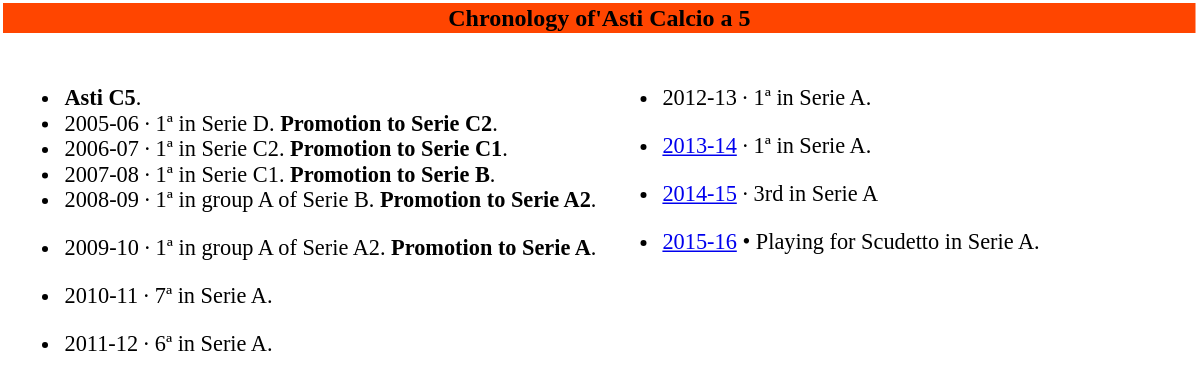<table class="toccolours" style="background:white">
<tr>
<th colspan="2" align=center style="background:#ff4500"><span>Chronology of'Asti Calcio a 5</span></th>
</tr>
<tr style="font-size:93%">
<td style="width:50%; vertical-align:top"><br><ul><li><strong>Asti C5</strong>.</li><li>2005-06 · 1ª in Serie D.  <strong>Promotion to Serie C2</strong>.</li><li>2006-07 · 1ª in Serie C2.  <strong>Promotion to Serie C1</strong>.</li><li>2007-08 · 1ª in Serie C1.  <strong>Promotion to Serie B</strong>.</li><li>2008-09 · 1ª in group A of Serie B.  <strong>Promotion to Serie A2</strong>.</li></ul><ul><li>2009-10 · 1ª in group A of Serie A2.  <strong>Promotion to Serie A</strong>.</li></ul><ul><li>2010-11 · 7ª in Serie A.</li></ul><ul><li>2011-12 · 6ª in Serie A.</li></ul></td>
<td style="width:50%; vertical-align:top"><br><ul><li>2012-13 · 1ª in Serie A.</li></ul><ul><li><a href='#'>2013-14</a> · 1ª in Serie A.</li></ul><ul><li><a href='#'>2014-15</a> · 3rd in Serie A</li></ul><ul><li><a href='#'>2015-16</a> • Playing for Scudetto in Serie A.</li></ul></td>
</tr>
</table>
